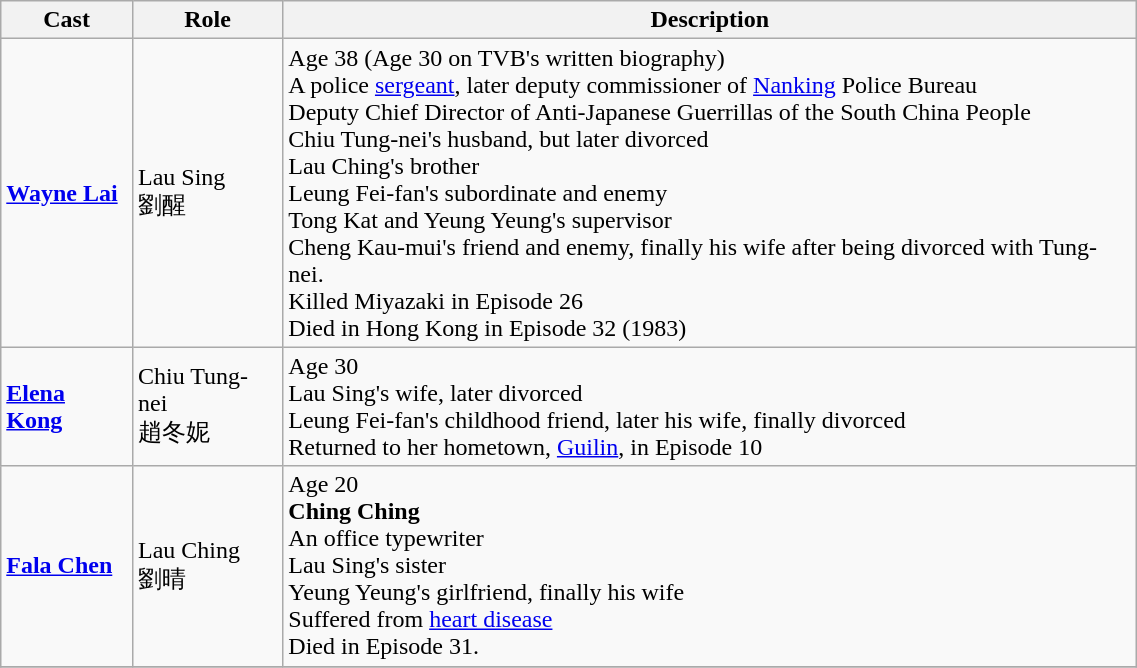<table class="wikitable" width="60%">
<tr>
<th>Cast</th>
<th>Role</th>
<th>Description</th>
</tr>
<tr>
<td><strong><a href='#'>Wayne Lai</a></strong></td>
<td>Lau Sing<br>劉醒</td>
<td>Age 38 (Age 30 on TVB's written biography)<br>A police <a href='#'>sergeant</a>, later deputy commissioner of <a href='#'>Nanking</a> Police Bureau<br>Deputy Chief Director of Anti-Japanese Guerrillas of the South China People<br>Chiu Tung-nei's husband, but later divorced<br>Lau Ching's brother<br>Leung Fei-fan's subordinate and enemy<br>Tong Kat and Yeung Yeung's supervisor<br>Cheng Kau-mui's friend and enemy, finally his wife after being divorced with Tung-nei.<br>Killed Miyazaki in Episode 26<br>Died in Hong Kong in Episode 32 (1983)</td>
</tr>
<tr>
<td><strong><a href='#'>Elena Kong</a></strong></td>
<td>Chiu Tung-nei<br>趙冬妮</td>
<td>Age 30<br>Lau Sing's wife, later divorced<br>Leung Fei-fan's childhood friend, later his wife, finally divorced<br>Returned to her hometown, <a href='#'>Guilin</a>, in Episode 10</td>
</tr>
<tr>
<td><strong><a href='#'>Fala Chen</a></strong></td>
<td>Lau Ching<br>劉晴</td>
<td>Age 20<br><strong>Ching Ching</strong><br>An office typewriter<br>Lau Sing's sister<br>Yeung Yeung's girlfriend, finally his wife<br>Suffered from <a href='#'>heart disease</a><br>Died in Episode 31.</td>
</tr>
<tr>
</tr>
</table>
